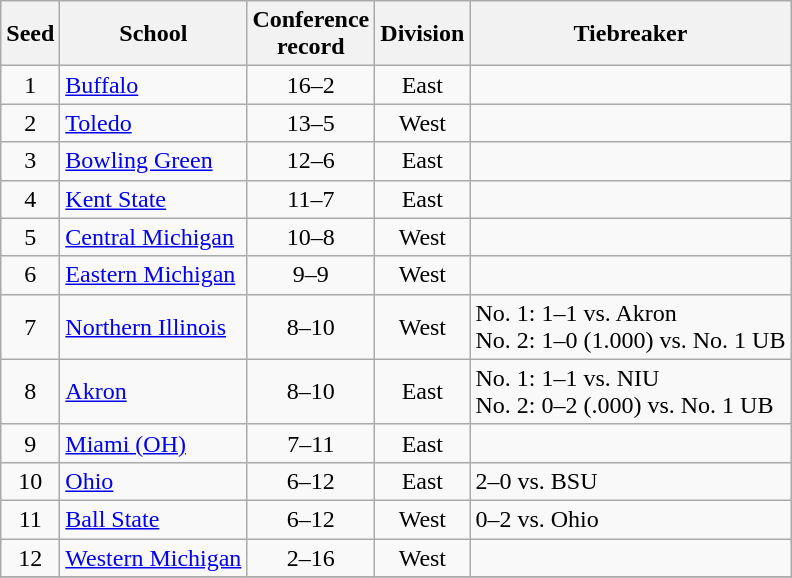<table class="wikitable" style="text-align:center">
<tr>
<th>Seed</th>
<th>School</th>
<th>Conference<br>record</th>
<th>Division</th>
<th>Tiebreaker</th>
</tr>
<tr>
<td>1</td>
<td align=left><a href='#'>Buffalo</a></td>
<td>16–2</td>
<td>East</td>
<td></td>
</tr>
<tr>
<td>2</td>
<td align=left><a href='#'>Toledo</a></td>
<td>13–5</td>
<td>West</td>
<td></td>
</tr>
<tr>
<td>3</td>
<td align=left><a href='#'>Bowling Green</a></td>
<td>12–6</td>
<td>East</td>
<td></td>
</tr>
<tr>
<td>4</td>
<td align=left><a href='#'>Kent State</a></td>
<td>11–7</td>
<td>East</td>
<td></td>
</tr>
<tr>
<td>5</td>
<td align=left><a href='#'>Central Michigan</a></td>
<td>10–8</td>
<td>West</td>
<td></td>
</tr>
<tr>
<td>6</td>
<td align=left><a href='#'>Eastern Michigan</a></td>
<td>9–9</td>
<td>West</td>
<td></td>
</tr>
<tr>
<td>7</td>
<td align=left><a href='#'>Northern Illinois</a></td>
<td>8–10</td>
<td>West</td>
<td align=left>No. 1: 1–1 vs. Akron<br>No. 2: 1–0 (1.000) vs. No. 1 UB</td>
</tr>
<tr>
<td>8</td>
<td align=left><a href='#'>Akron</a></td>
<td>8–10</td>
<td>East</td>
<td align=left>No. 1: 1–1 vs. NIU<br>No. 2: 0–2 (.000) vs. No. 1 UB</td>
</tr>
<tr>
<td>9</td>
<td align=left><a href='#'>Miami (OH)</a></td>
<td>7–11</td>
<td>East</td>
<td></td>
</tr>
<tr>
<td>10</td>
<td align=left><a href='#'>Ohio</a></td>
<td>6–12</td>
<td>East</td>
<td align=left>2–0 vs. BSU</td>
</tr>
<tr>
<td>11</td>
<td align=left><a href='#'>Ball State</a></td>
<td>6–12</td>
<td>West</td>
<td align=left>0–2 vs. Ohio</td>
</tr>
<tr>
<td>12</td>
<td align=left><a href='#'>Western Michigan</a></td>
<td>2–16</td>
<td>West</td>
<td></td>
</tr>
<tr>
</tr>
</table>
